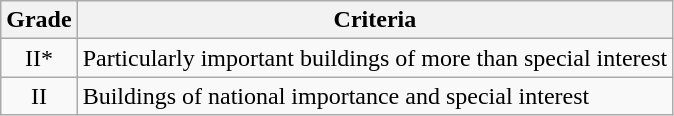<table class="wikitable">
<tr>
<th>Grade</th>
<th>Criteria</th>
</tr>
<tr>
<td align="center" >II*</td>
<td>Particularly important buildings of more than special interest</td>
</tr>
<tr>
<td align="center" >II</td>
<td>Buildings of national importance and special interest</td>
</tr>
</table>
